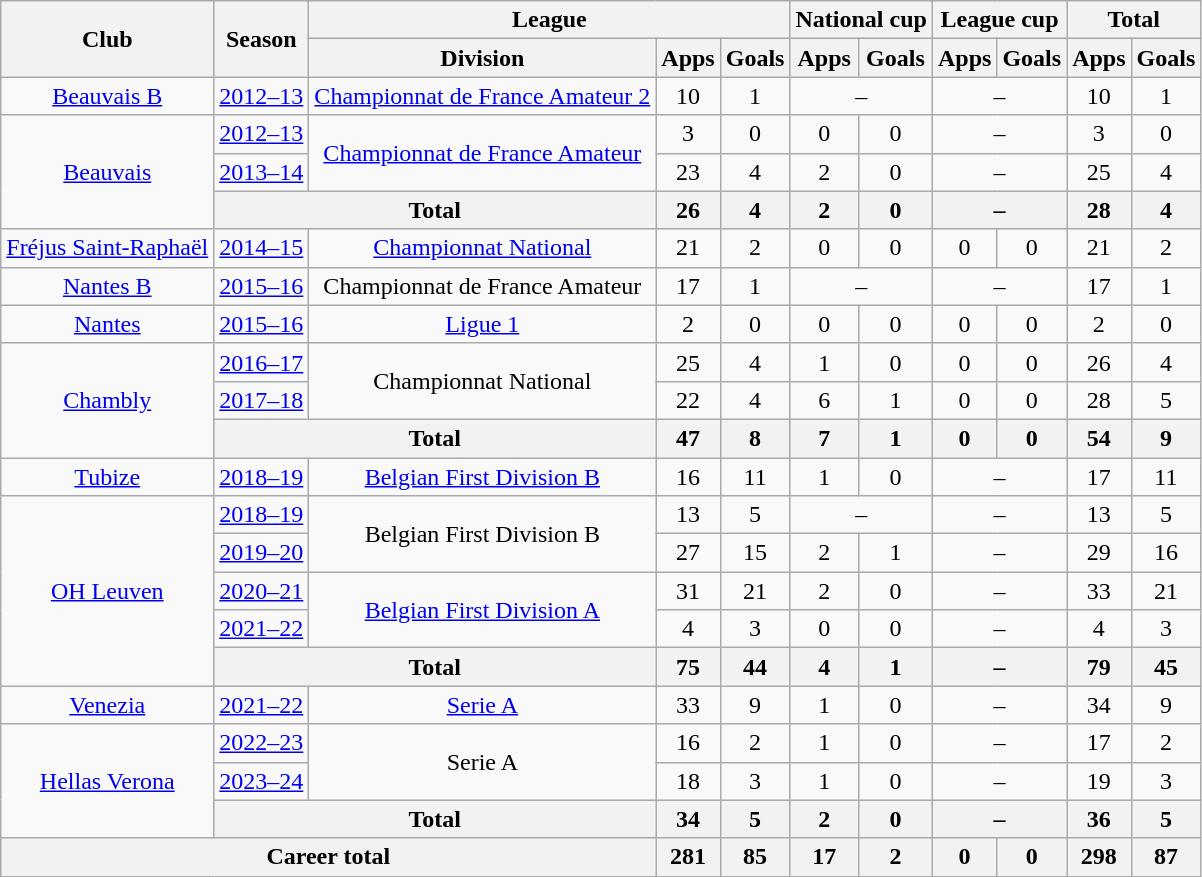<table class="wikitable" style="text-align:center">
<tr>
<th rowspan="2">Club</th>
<th rowspan="2">Season</th>
<th colspan="3">League</th>
<th colspan="2">National cup</th>
<th colspan="2">League cup</th>
<th colspan="2">Total</th>
</tr>
<tr>
<th>Division</th>
<th>Apps</th>
<th>Goals</th>
<th>Apps</th>
<th>Goals</th>
<th>Apps</th>
<th>Goals</th>
<th>Apps</th>
<th>Goals</th>
</tr>
<tr>
<td><a href='#'>Beauvais B</a></td>
<td><a href='#'>2012–13</a></td>
<td><a href='#'>Championnat de France Amateur 2</a></td>
<td>10</td>
<td>1</td>
<td colspan="2">–</td>
<td colspan="2">–</td>
<td>10</td>
<td>1</td>
</tr>
<tr>
<td rowspan="3"><a href='#'>Beauvais</a></td>
<td><a href='#'>2012–13</a></td>
<td rowspan="2"><a href='#'>Championnat de France Amateur</a></td>
<td>3</td>
<td>0</td>
<td>0</td>
<td>0</td>
<td colspan="2">–</td>
<td>3</td>
<td>0</td>
</tr>
<tr>
<td><a href='#'>2013–14</a></td>
<td>23</td>
<td>4</td>
<td>2</td>
<td>0</td>
<td colspan="2">–</td>
<td>25</td>
<td>4</td>
</tr>
<tr>
<th colspan="2">Total</th>
<th>26</th>
<th>4</th>
<th>2</th>
<th>0</th>
<th colspan="2">–</th>
<th>28</th>
<th>4</th>
</tr>
<tr>
<td><a href='#'>Fréjus Saint-Raphaël</a></td>
<td><a href='#'>2014–15</a></td>
<td><a href='#'>Championnat National</a></td>
<td>21</td>
<td>2</td>
<td>0</td>
<td>0</td>
<td>0</td>
<td>0</td>
<td>21</td>
<td>2</td>
</tr>
<tr>
<td><a href='#'>Nantes B</a></td>
<td><a href='#'>2015–16</a></td>
<td>Championnat de France Amateur</td>
<td>17</td>
<td>1</td>
<td colspan="2">–</td>
<td colspan="2">–</td>
<td>17</td>
<td>1</td>
</tr>
<tr>
<td><a href='#'>Nantes</a></td>
<td><a href='#'>2015–16</a></td>
<td><a href='#'>Ligue 1</a></td>
<td>2</td>
<td>0</td>
<td>0</td>
<td>0</td>
<td>0</td>
<td>0</td>
<td>2</td>
<td>0</td>
</tr>
<tr>
<td rowspan="3"><a href='#'>Chambly</a></td>
<td><a href='#'>2016–17</a></td>
<td rowspan="2">Championnat National</td>
<td>25</td>
<td>4</td>
<td>1</td>
<td>0</td>
<td>0</td>
<td>0</td>
<td>26</td>
<td>4</td>
</tr>
<tr>
<td><a href='#'>2017–18</a></td>
<td>22</td>
<td>4</td>
<td>6</td>
<td>1</td>
<td>0</td>
<td>0</td>
<td>28</td>
<td>5</td>
</tr>
<tr>
<th colspan="2">Total</th>
<th>47</th>
<th>8</th>
<th>7</th>
<th>1</th>
<th>0</th>
<th>0</th>
<th>54</th>
<th>9</th>
</tr>
<tr>
<td><a href='#'>Tubize</a></td>
<td><a href='#'>2018–19</a></td>
<td><a href='#'>Belgian First Division B</a></td>
<td>16</td>
<td>11</td>
<td>1</td>
<td>0</td>
<td colspan="2">–</td>
<td>17</td>
<td>11</td>
</tr>
<tr>
<td rowspan="5"><a href='#'>OH Leuven</a></td>
<td><a href='#'>2018–19</a></td>
<td rowspan="2">Belgian First Division B</td>
<td>13</td>
<td>5</td>
<td colspan="2">–</td>
<td colspan="2">–</td>
<td>13</td>
<td>5</td>
</tr>
<tr>
<td><a href='#'>2019–20</a></td>
<td>27</td>
<td>15</td>
<td>2</td>
<td>1</td>
<td colspan="2">–</td>
<td>29</td>
<td>16</td>
</tr>
<tr>
<td><a href='#'>2020–21</a></td>
<td rowspan="2"><a href='#'>Belgian First Division A</a></td>
<td>31</td>
<td>21</td>
<td>2</td>
<td>0</td>
<td colspan="2">–</td>
<td>33</td>
<td>21</td>
</tr>
<tr>
<td><a href='#'>2021–22</a></td>
<td>4</td>
<td>3</td>
<td>0</td>
<td>0</td>
<td colspan="2">–</td>
<td>4</td>
<td>3</td>
</tr>
<tr>
<th colspan="2">Total</th>
<th>75</th>
<th>44</th>
<th>4</th>
<th>1</th>
<th colspan="2">–</th>
<th>79</th>
<th>45</th>
</tr>
<tr>
<td><a href='#'>Venezia</a></td>
<td><a href='#'>2021–22</a></td>
<td><a href='#'>Serie A</a></td>
<td>33</td>
<td>9</td>
<td>1</td>
<td>0</td>
<td colspan="2">–</td>
<td>34</td>
<td>9</td>
</tr>
<tr>
<td rowspan="3"><a href='#'>Hellas Verona</a></td>
<td><a href='#'>2022–23</a></td>
<td rowspan="2">Serie A</td>
<td>16</td>
<td>2</td>
<td>1</td>
<td>0</td>
<td colspan="2">–</td>
<td>17</td>
<td>2</td>
</tr>
<tr>
<td><a href='#'>2023–24</a></td>
<td>18</td>
<td>3</td>
<td>1</td>
<td>0</td>
<td colspan="2">–</td>
<td>19</td>
<td>3</td>
</tr>
<tr>
<th colspan="2">Total</th>
<th>34</th>
<th>5</th>
<th>2</th>
<th>0</th>
<th colspan="2">–</th>
<th>36</th>
<th>5</th>
</tr>
<tr>
<th colspan="3">Career total</th>
<th>281</th>
<th>85</th>
<th>17</th>
<th>2</th>
<th>0</th>
<th>0</th>
<th>298</th>
<th>87</th>
</tr>
</table>
